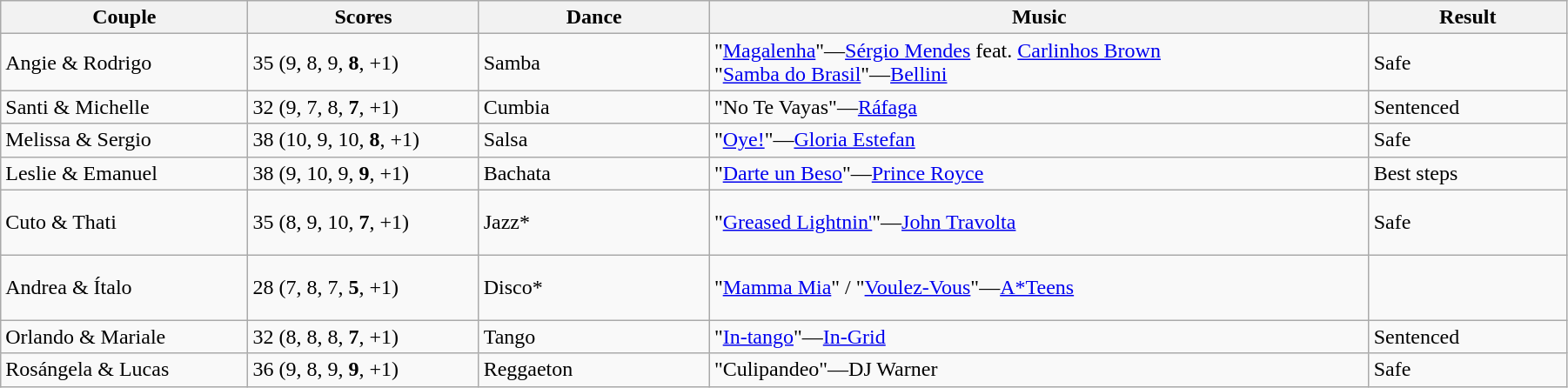<table class="wikitable sortable" style="width:95%; white-space:nowrap">
<tr>
<th style="width:15%;">Couple<br></th>
<th style="width:14%;">Scores</th>
<th style="width:14%;">Dance</th>
<th style="width:40%;">Music</th>
<th style="width:12%;">Result</th>
</tr>
<tr>
<td>Angie & Rodrigo<br></td>
<td>35 (9, 8, 9, <strong>8</strong>, +1)</td>
<td>Samba</td>
<td>"<a href='#'>Magalenha</a>"—<a href='#'>Sérgio Mendes</a> feat. <a href='#'>Carlinhos Brown</a><br>"<a href='#'>Samba do Brasil</a>"—<a href='#'>Bellini</a></td>
<td>Safe</td>
</tr>
<tr>
<td>Santi & Michelle<br></td>
<td>32 (9, 7, 8, <strong>7</strong>, +1)</td>
<td>Cumbia</td>
<td>"No Te Vayas"—<a href='#'>Ráfaga</a></td>
<td>Sentenced</td>
</tr>
<tr>
<td>Melissa & Sergio<br></td>
<td>38 (10, 9, 10, <strong>8</strong>, +1)</td>
<td>Salsa</td>
<td>"<a href='#'>Oye!</a>"—<a href='#'>Gloria Estefan</a></td>
<td>Safe</td>
</tr>
<tr>
<td>Leslie & Emanuel<br></td>
<td>38 (9, 10, 9, <strong>9</strong>, +1)</td>
<td>Bachata</td>
<td>"<a href='#'>Darte un Beso</a>"—<a href='#'>Prince Royce</a></td>
<td>Best steps</td>
</tr>
<tr style="height:50px">
<td>Cuto & Thati</td>
<td>35 (8, 9, 10, <strong>7</strong>, +1)</td>
<td>Jazz*</td>
<td>"<a href='#'>Greased Lightnin'</a>"—<a href='#'>John Travolta</a></td>
<td>Safe</td>
</tr>
<tr style="height:50px">
<td>Andrea & Ítalo</td>
<td>28 (7, 8, 7, <strong>5</strong>, +1)</td>
<td>Disco*</td>
<td>"<a href='#'>Mamma Mia</a>" / "<a href='#'>Voulez-Vous</a>"—<a href='#'>A*Teens</a></td>
<td></td>
</tr>
<tr>
<td>Orlando & Mariale<br></td>
<td>32 (8, 8, 8, <strong>7</strong>, +1)</td>
<td>Tango</td>
<td>"<a href='#'>In-tango</a>"—<a href='#'>In-Grid</a></td>
<td>Sentenced</td>
</tr>
<tr>
<td>Rosángela & Lucas<br></td>
<td>36 (9, 8, 9, <strong>9</strong>, +1)</td>
<td>Reggaeton</td>
<td>"Culipandeo"—DJ Warner</td>
<td>Safe</td>
</tr>
</table>
